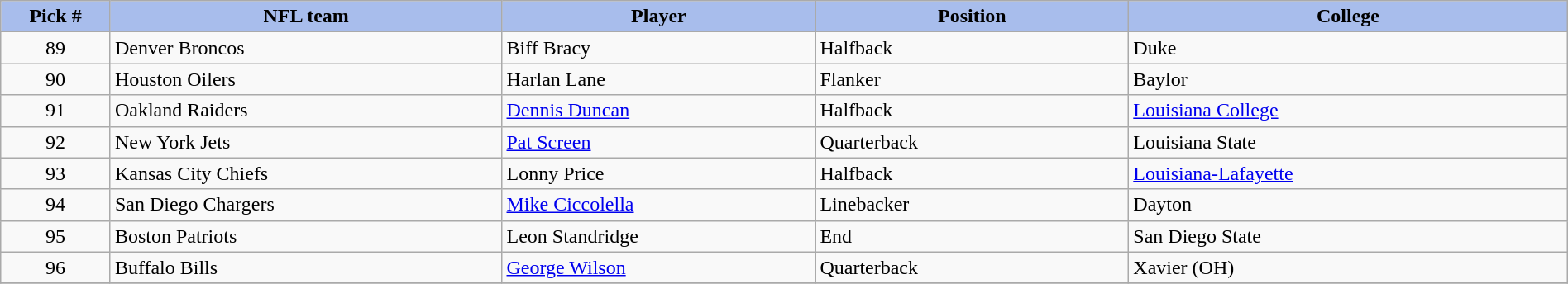<table class="wikitable sortable sortable" style="width: 100%">
<tr>
<th style="background:#A8BDEC;" width=7%>Pick #</th>
<th width=25% style="background:#A8BDEC;">NFL team</th>
<th width=20% style="background:#A8BDEC;">Player</th>
<th width=20% style="background:#A8BDEC;">Position</th>
<th style="background:#A8BDEC;">College</th>
</tr>
<tr>
<td align=center>89</td>
<td>Denver Broncos</td>
<td>Biff Bracy</td>
<td>Halfback</td>
<td>Duke</td>
</tr>
<tr>
<td align=center>90</td>
<td>Houston Oilers</td>
<td Harlan Lane (American football)>Harlan Lane</td>
<td>Flanker</td>
<td>Baylor</td>
</tr>
<tr>
<td align=center>91</td>
<td>Oakland Raiders</td>
<td><a href='#'>Dennis Duncan</a></td>
<td>Halfback</td>
<td><a href='#'>Louisiana College</a></td>
</tr>
<tr>
<td align=center>92</td>
<td>New York Jets</td>
<td><a href='#'>Pat Screen</a></td>
<td>Quarterback</td>
<td>Louisiana State</td>
</tr>
<tr>
<td align=center>93</td>
<td>Kansas City Chiefs</td>
<td Lonny Price (American football)>Lonny Price</td>
<td>Halfback</td>
<td><a href='#'>Louisiana-Lafayette</a></td>
</tr>
<tr>
<td align=center>94</td>
<td>San Diego Chargers</td>
<td><a href='#'>Mike Ciccolella</a></td>
<td>Linebacker</td>
<td>Dayton</td>
</tr>
<tr>
<td align=center>95</td>
<td>Boston Patriots</td>
<td>Leon Standridge</td>
<td>End</td>
<td>San Diego State</td>
</tr>
<tr>
<td align=center>96</td>
<td>Buffalo Bills</td>
<td><a href='#'>George Wilson</a></td>
<td>Quarterback</td>
<td>Xavier (OH)</td>
</tr>
<tr>
</tr>
</table>
